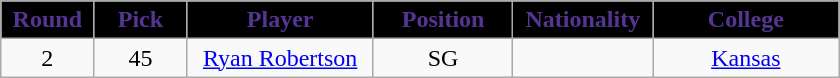<table class="wikitable sortable sortable">
<tr>
<th style="background:#000000; color:#553592" width="10%">Round</th>
<th style="background:#000000; color:#553592" width="10%">Pick</th>
<th style="background:#000000; color:#553592" width="20%">Player</th>
<th style="background:#000000; color:#553592" width="15%">Position</th>
<th style="background:#000000; color:#553592" width="15%">Nationality</th>
<th style="background:#000000; color:#553592" width="20%">College</th>
</tr>
<tr style="text-align: center">
<td>2</td>
<td>45</td>
<td><a href='#'>Ryan Robertson</a></td>
<td>SG</td>
<td></td>
<td><a href='#'>Kansas</a></td>
</tr>
</table>
